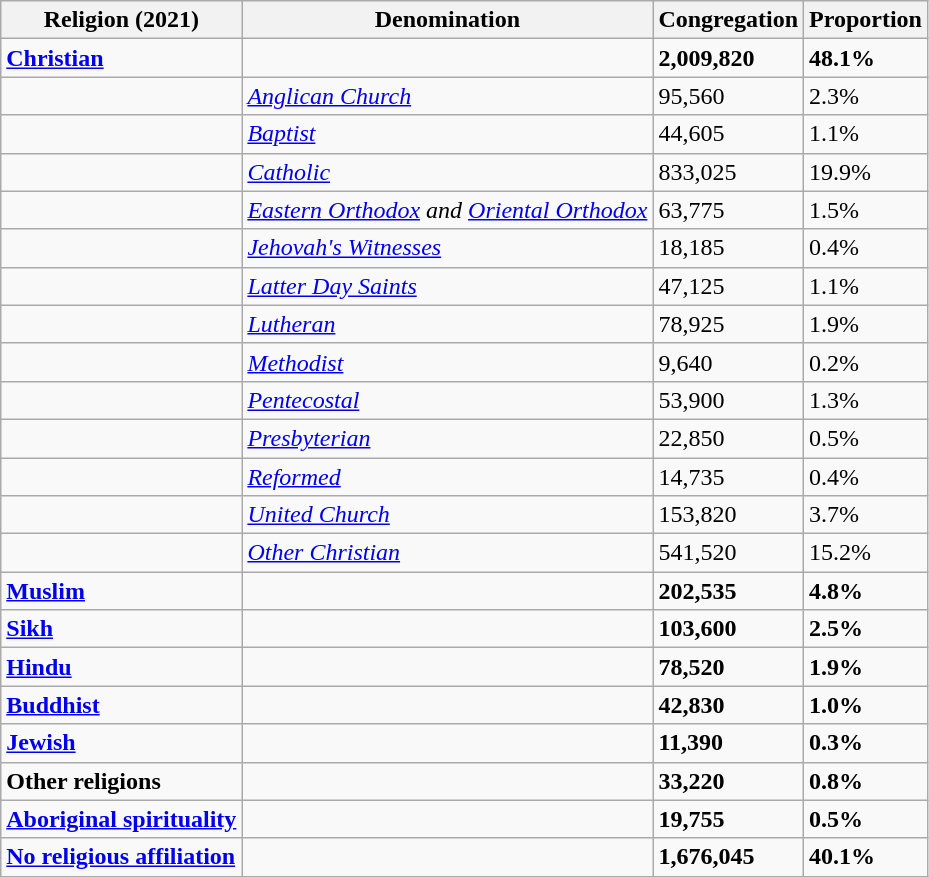<table class="wikitable">
<tr ">
<th>Religion (2021) </th>
<th>Denomination</th>
<th>Congregation</th>
<th>Proportion</th>
</tr>
<tr>
<td><strong><a href='#'>Christian</a></strong></td>
<td></td>
<td><strong>2,009,820</strong></td>
<td><strong>48.1%</strong></td>
</tr>
<tr>
<td></td>
<td><em><a href='#'>Anglican Church</a></em></td>
<td>95,560</td>
<td>2.3%</td>
</tr>
<tr>
<td></td>
<td><em><a href='#'>Baptist</a></em></td>
<td>44,605</td>
<td>1.1%</td>
</tr>
<tr>
<td></td>
<td><em><a href='#'>Catholic</a></em></td>
<td>833,025</td>
<td>19.9%</td>
</tr>
<tr>
<td></td>
<td><em><a href='#'>Eastern Orthodox</a> and <a href='#'>Oriental Orthodox</a></em></td>
<td>63,775</td>
<td>1.5%</td>
</tr>
<tr>
<td></td>
<td><em><a href='#'>Jehovah's Witnesses</a></em></td>
<td>18,185</td>
<td>0.4%</td>
</tr>
<tr>
<td></td>
<td><em><a href='#'>Latter Day Saints</a></em></td>
<td>47,125</td>
<td>1.1%</td>
</tr>
<tr>
<td></td>
<td><em><a href='#'>Lutheran</a></em></td>
<td>78,925</td>
<td>1.9%</td>
</tr>
<tr>
<td></td>
<td><em><a href='#'>Methodist</a></em></td>
<td>9,640</td>
<td>0.2%</td>
</tr>
<tr>
<td></td>
<td><em><a href='#'>Pentecostal</a></em></td>
<td>53,900</td>
<td>1.3%</td>
</tr>
<tr>
<td></td>
<td><em><a href='#'>Presbyterian</a></em></td>
<td>22,850</td>
<td>0.5%</td>
</tr>
<tr>
<td></td>
<td><em><a href='#'>Reformed</a></em></td>
<td>14,735</td>
<td>0.4%</td>
</tr>
<tr>
<td></td>
<td><em><a href='#'>United Church</a></em></td>
<td>153,820</td>
<td>3.7%</td>
</tr>
<tr>
<td></td>
<td><em><a href='#'>Other Christian</a></em></td>
<td>541,520</td>
<td>15.2%</td>
</tr>
<tr>
<td><strong><a href='#'>Muslim</a></strong></td>
<td></td>
<td><strong>202,535</strong></td>
<td><strong>4.8%</strong></td>
</tr>
<tr>
<td><strong><a href='#'>Sikh</a></strong></td>
<td></td>
<td><strong>103,600</strong></td>
<td><strong>2.5%</strong></td>
</tr>
<tr>
<td><strong><a href='#'>Hindu</a></strong></td>
<td></td>
<td><strong>78,520</strong></td>
<td><strong>1.9%</strong></td>
</tr>
<tr>
<td><strong><a href='#'>Buddhist</a></strong></td>
<td></td>
<td><strong>42,830</strong></td>
<td><strong>1.0%</strong></td>
</tr>
<tr>
<td><strong><a href='#'>Jewish</a></strong></td>
<td></td>
<td><strong>11,390</strong></td>
<td><strong>0.3%</strong></td>
</tr>
<tr>
<td><strong>Other religions</strong></td>
<td></td>
<td><strong>33,220</strong></td>
<td><strong>0.8%</strong></td>
</tr>
<tr>
<td><strong><a href='#'>Aboriginal spirituality</a></strong></td>
<td></td>
<td><strong>19,755</strong></td>
<td><strong>0.5%</strong></td>
</tr>
<tr>
<td><strong><a href='#'>No religious affiliation</a></strong></td>
<td></td>
<td><strong>1,676,045</strong></td>
<td><strong>40.1%</strong></td>
</tr>
</table>
